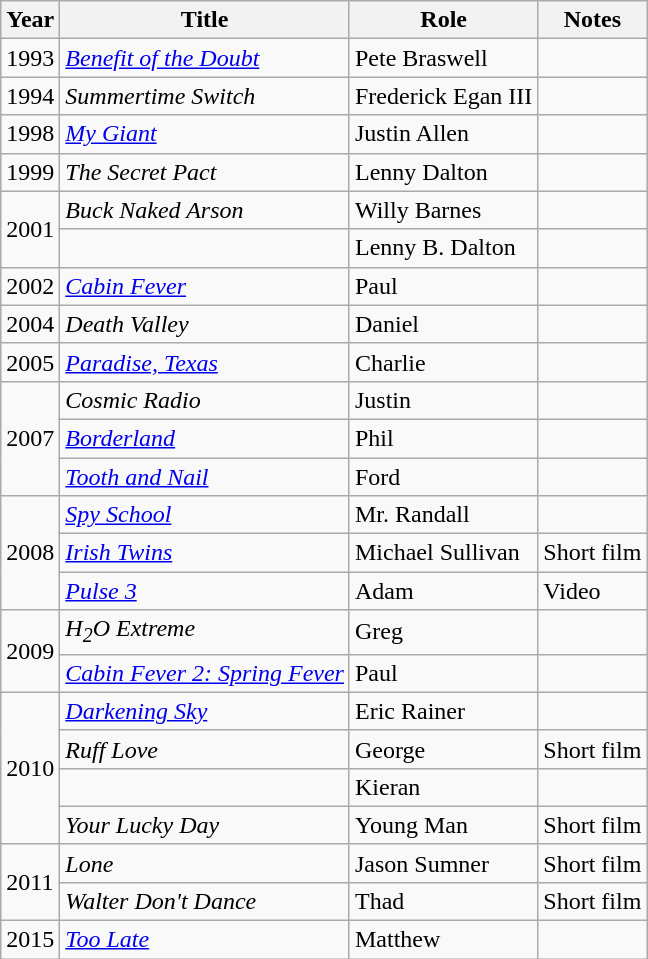<table class="wikitable sortable">
<tr>
<th>Year</th>
<th>Title</th>
<th>Role</th>
<th class="unsortable">Notes</th>
</tr>
<tr>
<td>1993</td>
<td><em><a href='#'>Benefit of the Doubt</a></em></td>
<td>Pete Braswell</td>
<td></td>
</tr>
<tr>
<td>1994</td>
<td><em>Summertime Switch</em></td>
<td>Frederick Egan III</td>
<td></td>
</tr>
<tr>
<td>1998</td>
<td><em><a href='#'>My Giant</a></em></td>
<td>Justin Allen</td>
<td></td>
</tr>
<tr>
<td>1999</td>
<td><em>The Secret Pact</em></td>
<td>Lenny Dalton</td>
<td></td>
</tr>
<tr>
<td rowspan="2">2001</td>
<td><em>Buck Naked Arson</em></td>
<td>Willy Barnes</td>
<td></td>
</tr>
<tr>
<td><em></em></td>
<td>Lenny B. Dalton</td>
<td></td>
</tr>
<tr>
<td>2002</td>
<td><em><a href='#'>Cabin Fever</a></em></td>
<td>Paul</td>
<td></td>
</tr>
<tr>
<td>2004</td>
<td><em>Death Valley</em></td>
<td>Daniel</td>
<td></td>
</tr>
<tr>
<td>2005</td>
<td><em><a href='#'>Paradise, Texas</a></em></td>
<td>Charlie</td>
<td></td>
</tr>
<tr>
<td rowspan="3">2007</td>
<td><em>Cosmic Radio</em></td>
<td>Justin</td>
<td></td>
</tr>
<tr>
<td><em><a href='#'>Borderland</a></em></td>
<td>Phil</td>
<td></td>
</tr>
<tr>
<td><em><a href='#'>Tooth and Nail</a></em></td>
<td>Ford</td>
<td></td>
</tr>
<tr>
<td rowspan="3">2008</td>
<td><em><a href='#'>Spy School</a></em></td>
<td>Mr. Randall</td>
<td></td>
</tr>
<tr>
<td><em><a href='#'>Irish Twins</a></em></td>
<td>Michael Sullivan</td>
<td>Short film</td>
</tr>
<tr>
<td><em><a href='#'>Pulse 3</a></em></td>
<td>Adam</td>
<td>Video</td>
</tr>
<tr>
<td rowspan="2">2009</td>
<td><em>H<sub>2</sub>O Extreme</em></td>
<td>Greg</td>
<td></td>
</tr>
<tr>
<td><em><a href='#'>Cabin Fever 2: Spring Fever</a></em></td>
<td>Paul</td>
<td></td>
</tr>
<tr>
<td rowspan="4">2010</td>
<td><em><a href='#'>Darkening Sky</a></em></td>
<td>Eric Rainer</td>
<td></td>
</tr>
<tr>
<td><em>Ruff Love</em></td>
<td>George</td>
<td>Short film</td>
</tr>
<tr>
<td><em></em></td>
<td>Kieran</td>
<td></td>
</tr>
<tr>
<td><em>Your Lucky Day</em></td>
<td>Young Man</td>
<td>Short film</td>
</tr>
<tr>
<td rowspan="2">2011</td>
<td><em>Lone</em></td>
<td>Jason Sumner</td>
<td>Short film</td>
</tr>
<tr>
<td><em>Walter Don't Dance</em></td>
<td>Thad</td>
<td>Short film</td>
</tr>
<tr>
<td>2015</td>
<td><em><a href='#'>Too Late</a></em></td>
<td>Matthew</td>
<td></td>
</tr>
</table>
